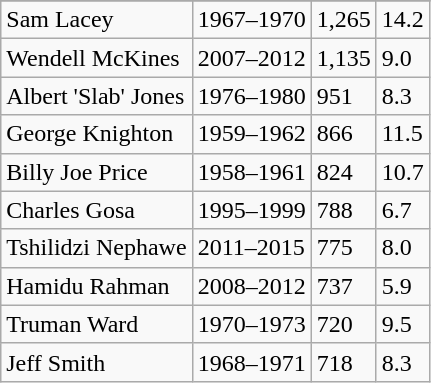<table class="wikitable">
<tr>
</tr>
<tr>
<td>Sam Lacey</td>
<td>1967–1970</td>
<td>1,265</td>
<td>14.2</td>
</tr>
<tr>
<td>Wendell McKines</td>
<td>2007–2012</td>
<td>1,135</td>
<td>9.0</td>
</tr>
<tr>
<td>Albert 'Slab' Jones</td>
<td>1976–1980</td>
<td>951</td>
<td>8.3</td>
</tr>
<tr>
<td>George Knighton</td>
<td>1959–1962</td>
<td>866</td>
<td>11.5</td>
</tr>
<tr>
<td>Billy Joe Price</td>
<td>1958–1961</td>
<td>824</td>
<td>10.7</td>
</tr>
<tr>
<td>Charles Gosa</td>
<td>1995–1999</td>
<td>788</td>
<td>6.7</td>
</tr>
<tr>
<td>Tshilidzi Nephawe</td>
<td>2011–2015</td>
<td>775</td>
<td>8.0</td>
</tr>
<tr>
<td>Hamidu Rahman</td>
<td>2008–2012</td>
<td>737</td>
<td>5.9</td>
</tr>
<tr>
<td>Truman Ward</td>
<td>1970–1973</td>
<td>720</td>
<td>9.5</td>
</tr>
<tr>
<td>Jeff Smith</td>
<td>1968–1971</td>
<td>718</td>
<td>8.3</td>
</tr>
</table>
